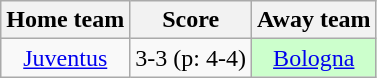<table class="wikitable" style="text-align: center">
<tr>
<th>Home team</th>
<th>Score</th>
<th>Away team</th>
</tr>
<tr>
<td><a href='#'>Juventus</a></td>
<td>3-3 (p: 4-4)</td>
<td bgcolor="ccffcc"><a href='#'>Bologna</a></td>
</tr>
</table>
